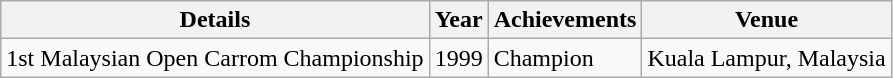<table class="wikitable">
<tr>
<th>Details</th>
<th>Year</th>
<th>Achievements</th>
<th>Venue</th>
</tr>
<tr>
<td>1st Malaysian Open Carrom Championship</td>
<td>1999</td>
<td>Champion</td>
<td>Kuala Lampur, Malaysia</td>
</tr>
</table>
